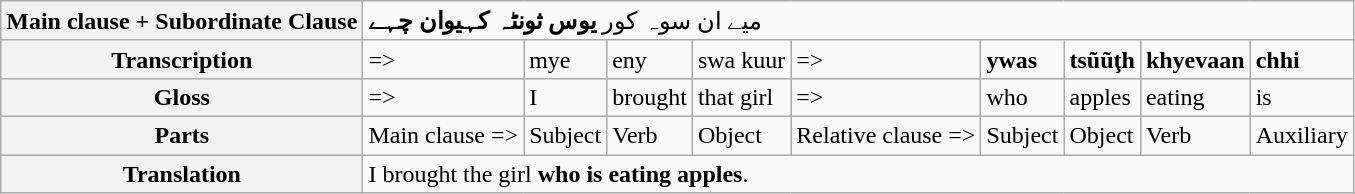<table class="wikitable" style="text-align:left">
<tr>
<th>Main clause + Subordinate Clause</th>
<td colspan="9" style="text-align:left">میے ان سوہ کور <strong>یوس ثونٹہ کہیوان چہے </strong></td>
</tr>
<tr>
<th>Transcription</th>
<td>=></td>
<td>mye</td>
<td>eny</td>
<td>swa kuur</td>
<td>=></td>
<td><strong>ywas</strong></td>
<td><strong>tsũũţh</strong></td>
<td><strong>khyevaan</strong></td>
<td><strong>chhi</strong></td>
</tr>
<tr>
<th>Gloss</th>
<td>=></td>
<td>I</td>
<td>brought</td>
<td>that girl</td>
<td>=></td>
<td>who</td>
<td>apples</td>
<td>eating</td>
<td>is</td>
</tr>
<tr>
<th>Parts</th>
<td>Main clause =></td>
<td>Subject</td>
<td>Verb</td>
<td>Object</td>
<td>Relative clause =></td>
<td>Subject</td>
<td>Object</td>
<td>Verb</td>
<td>Auxiliary</td>
</tr>
<tr>
<th>Translation</th>
<td colspan="9" style="text-align:left">I brought the girl <strong>who is eating apples</strong>.</td>
</tr>
</table>
